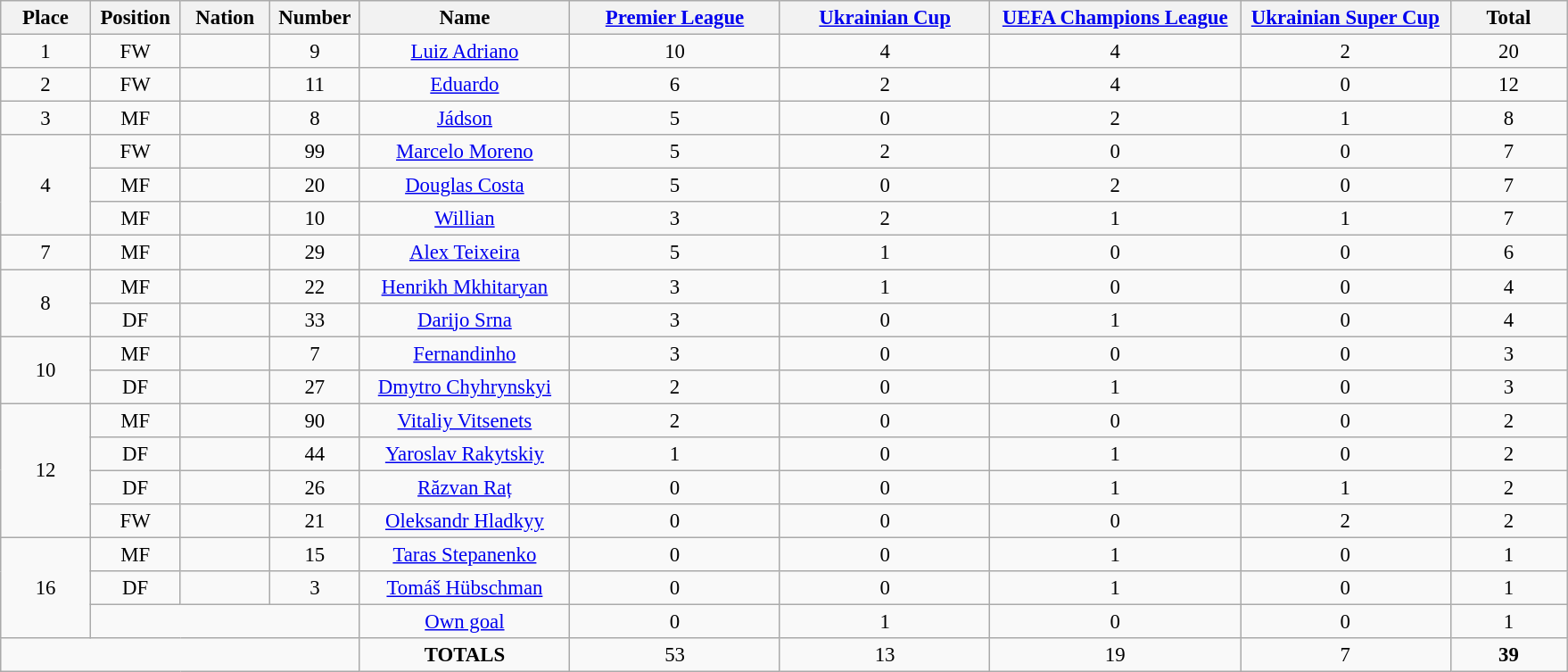<table class="wikitable" style="font-size: 95%; text-align: center;">
<tr>
<th width=60>Place</th>
<th width=60>Position</th>
<th width=60>Nation</th>
<th width=60>Number</th>
<th width=150>Name</th>
<th width=150><a href='#'>Premier League</a></th>
<th width=150><a href='#'>Ukrainian Cup</a></th>
<th width=180><a href='#'>UEFA Champions League</a></th>
<th width=150><a href='#'>Ukrainian Super Cup</a></th>
<th width=80><strong>Total</strong></th>
</tr>
<tr>
<td>1</td>
<td>FW</td>
<td></td>
<td>9</td>
<td><a href='#'>Luiz Adriano</a></td>
<td>10</td>
<td>4</td>
<td>4</td>
<td>2</td>
<td>20</td>
</tr>
<tr>
<td>2</td>
<td>FW</td>
<td></td>
<td>11</td>
<td><a href='#'>Eduardo</a></td>
<td>6</td>
<td>2</td>
<td>4</td>
<td>0</td>
<td>12</td>
</tr>
<tr>
<td>3</td>
<td>MF</td>
<td></td>
<td>8</td>
<td><a href='#'>Jádson</a></td>
<td>5</td>
<td>0</td>
<td>2</td>
<td>1</td>
<td>8</td>
</tr>
<tr>
<td rowspan="3">4</td>
<td>FW</td>
<td></td>
<td>99</td>
<td><a href='#'>Marcelo Moreno</a></td>
<td>5</td>
<td>2</td>
<td>0</td>
<td>0</td>
<td>7</td>
</tr>
<tr>
<td>MF</td>
<td></td>
<td>20</td>
<td><a href='#'>Douglas Costa</a></td>
<td>5</td>
<td>0</td>
<td>2</td>
<td>0</td>
<td>7</td>
</tr>
<tr>
<td>MF</td>
<td></td>
<td>10</td>
<td><a href='#'>Willian</a></td>
<td>3</td>
<td>2</td>
<td>1</td>
<td>1</td>
<td>7</td>
</tr>
<tr>
<td>7</td>
<td>MF</td>
<td></td>
<td>29</td>
<td><a href='#'>Alex Teixeira</a></td>
<td>5</td>
<td>1</td>
<td>0</td>
<td>0</td>
<td>6</td>
</tr>
<tr>
<td rowspan="2">8</td>
<td>MF</td>
<td></td>
<td>22</td>
<td><a href='#'>Henrikh Mkhitaryan</a></td>
<td>3</td>
<td>1</td>
<td>0</td>
<td>0</td>
<td>4</td>
</tr>
<tr>
<td>DF</td>
<td></td>
<td>33</td>
<td><a href='#'>Darijo Srna</a></td>
<td>3</td>
<td>0</td>
<td>1</td>
<td>0</td>
<td>4</td>
</tr>
<tr>
<td rowspan="2">10</td>
<td>MF</td>
<td></td>
<td>7</td>
<td><a href='#'>Fernandinho</a></td>
<td>3</td>
<td>0</td>
<td>0</td>
<td>0</td>
<td>3</td>
</tr>
<tr>
<td>DF</td>
<td></td>
<td>27</td>
<td><a href='#'>Dmytro Chyhrynskyi</a></td>
<td>2</td>
<td>0</td>
<td>1</td>
<td>0</td>
<td>3</td>
</tr>
<tr>
<td rowspan="4">12</td>
<td>MF</td>
<td></td>
<td>90</td>
<td><a href='#'>Vitaliy Vitsenets</a></td>
<td>2</td>
<td>0</td>
<td>0</td>
<td>0</td>
<td>2</td>
</tr>
<tr>
<td>DF</td>
<td></td>
<td>44</td>
<td><a href='#'>Yaroslav Rakytskiy</a></td>
<td>1</td>
<td>0</td>
<td>1</td>
<td>0</td>
<td>2</td>
</tr>
<tr>
<td>DF</td>
<td></td>
<td>26</td>
<td><a href='#'>Răzvan Raț</a></td>
<td>0</td>
<td>0</td>
<td>1</td>
<td>1</td>
<td>2</td>
</tr>
<tr>
<td>FW</td>
<td></td>
<td>21</td>
<td><a href='#'>Oleksandr Hladkyy</a></td>
<td>0</td>
<td>0</td>
<td>0</td>
<td>2</td>
<td>2</td>
</tr>
<tr>
<td rowspan="3">16</td>
<td>MF</td>
<td></td>
<td>15</td>
<td><a href='#'>Taras Stepanenko</a></td>
<td>0</td>
<td>0</td>
<td>1</td>
<td>0</td>
<td>1</td>
</tr>
<tr>
<td>DF</td>
<td></td>
<td>3</td>
<td><a href='#'>Tomáš Hübschman</a></td>
<td>0</td>
<td>0</td>
<td>1</td>
<td>0</td>
<td>1</td>
</tr>
<tr>
<td colspan="3"></td>
<td><a href='#'>Own goal</a></td>
<td>0</td>
<td>1</td>
<td>0</td>
<td>0</td>
<td>1</td>
</tr>
<tr>
<td colspan="4"></td>
<td><strong>TOTALS</strong></td>
<td>53</td>
<td>13</td>
<td>19</td>
<td>7</td>
<td><strong>39</strong></td>
</tr>
</table>
